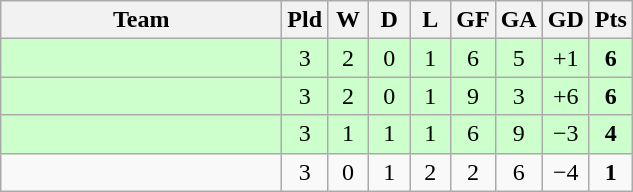<table class="wikitable" style="text-align:center;">
<tr>
<th width=180>Team</th>
<th width=20>Pld</th>
<th width=20>W</th>
<th width=20>D</th>
<th width=20>L</th>
<th width=20>GF</th>
<th width=20>GA</th>
<th width=20>GD</th>
<th width=20>Pts</th>
</tr>
<tr bgcolor=ccffcc>
<td align="left"><em></em></td>
<td>3</td>
<td>2</td>
<td>0</td>
<td>1</td>
<td>6</td>
<td>5</td>
<td>+1</td>
<td><strong>6</strong></td>
</tr>
<tr bgcolor=ccffcc>
<td align="left"></td>
<td>3</td>
<td>2</td>
<td>0</td>
<td>1</td>
<td>9</td>
<td>3</td>
<td>+6</td>
<td><strong>6</strong></td>
</tr>
<tr bgcolor=ccffcc>
<td align="left"></td>
<td>3</td>
<td>1</td>
<td>1</td>
<td>1</td>
<td>6</td>
<td>9</td>
<td>−3</td>
<td><strong>4</strong></td>
</tr>
<tr>
<td align="left"></td>
<td>3</td>
<td>0</td>
<td>1</td>
<td>2</td>
<td>2</td>
<td>6</td>
<td>−4</td>
<td><strong>1</strong></td>
</tr>
</table>
